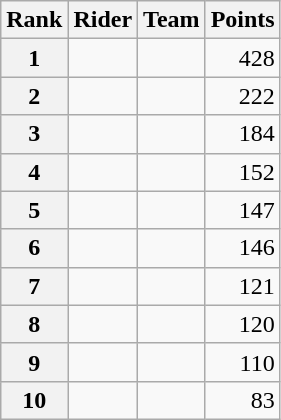<table class="wikitable">
<tr>
<th scope="col">Rank</th>
<th scope="col">Rider</th>
<th scope="col">Team</th>
<th scope="col">Points</th>
</tr>
<tr>
<th scope="row">1</th>
<td> </td>
<td></td>
<td style="text-align:right;">428</td>
</tr>
<tr>
<th scope="row">2</th>
<td></td>
<td></td>
<td style="text-align:right;">222</td>
</tr>
<tr>
<th scope="row">3</th>
<td> </td>
<td></td>
<td style="text-align:right;">184</td>
</tr>
<tr>
<th scope="row">4</th>
<td></td>
<td></td>
<td style="text-align:right;">152</td>
</tr>
<tr>
<th scope="row">5</th>
<td></td>
<td></td>
<td style="text-align:right;">147</td>
</tr>
<tr>
<th scope="row">6</th>
<td></td>
<td></td>
<td style="text-align:right;">146</td>
</tr>
<tr>
<th scope="row">7</th>
<td></td>
<td></td>
<td style="text-align:right;">121</td>
</tr>
<tr>
<th scope="row">8</th>
<td></td>
<td></td>
<td style="text-align:right;">120</td>
</tr>
<tr>
<th scope="row">9</th>
<td></td>
<td></td>
<td style="text-align:right;">110</td>
</tr>
<tr>
<th scope="row">10</th>
<td></td>
<td></td>
<td style="text-align:right;">83</td>
</tr>
</table>
